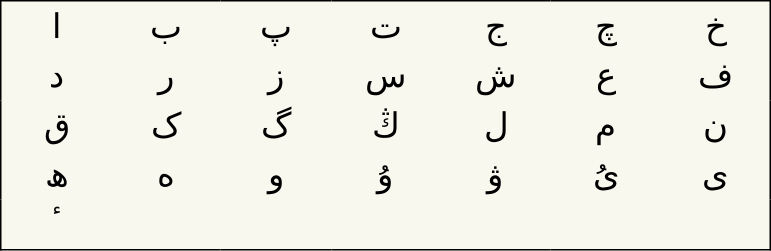<table style="font-family:Arial Unicode MS; font-size:1.4em; border-color:#000000; border-width:1px; border-style:solid; border-collapse:collapse; background-color:#F8F8EF;">
<tr>
<td style="width:3em; text-align:center; padding: 3px;">ا</td>
<td style="width:3em; text-align:center; padding: 3px;">ب</td>
<td style="width:3em; text-align:center; padding: 3px;">پ</td>
<td style="width:3em; text-align:center; padding: 3px;">ت</td>
<td style="width:3em; text-align:center; padding: 3px;">ج</td>
<td style="width:3em; text-align:center; padding: 3px;">چ</td>
<td style="width:3em; text-align:center; padding: 3px;">خ</td>
</tr>
<tr>
<td style="width:3em; text-align:center; padding: 3px;">د</td>
<td style="width:3em; text-align:center; padding: 3px;">ر</td>
<td style="width:3em; text-align:center; padding: 3px;">ز</td>
<td style="width:3em; text-align:center; padding: 3px;">س</td>
<td style="width:3em; text-align:center; padding: 3px;">ش</td>
<td style="width:3em; text-align:center; padding: 3px;">ع</td>
<td style="width:3em; text-align:center; padding: 3px;">ف</td>
</tr>
<tr>
<td style="width:3em; text-align:center; padding: 3px;">ق</td>
<td style="width:3em; text-align:center; padding: 3px;">ک</td>
<td style="width:3em; text-align:center; padding: 3px;">گ</td>
<td style="width:3em; text-align:center; padding: 3px;">ڭ</td>
<td style="width:3em; text-align:center; padding: 3px;">ل</td>
<td style="width:3em; text-align:center; padding: 3px;">م</td>
<td style="width:3em; text-align:center; padding: 3px;">ن</td>
</tr>
<tr>
<td style="width:3em; text-align:center; padding: 3px;">ھ</td>
<td style="width:3em; text-align:center; padding: 3px;">ە</td>
<td style="width:3em; text-align:center; padding: 3px;">و</td>
<td style="width:3em; text-align:center; padding: 3px;">ۇ</td>
<td style="width:3em; text-align:center; padding: 3px;">ۋ</td>
<td style="width:3em; text-align:center; padding: 3px;">ىُ</td>
<td style="width:3em; text-align:center; padding: 3px;">ی</td>
</tr>
<tr>
<td style="width:3em; text-align:center; padding: 3px;">ٴ</td>
</tr>
</table>
